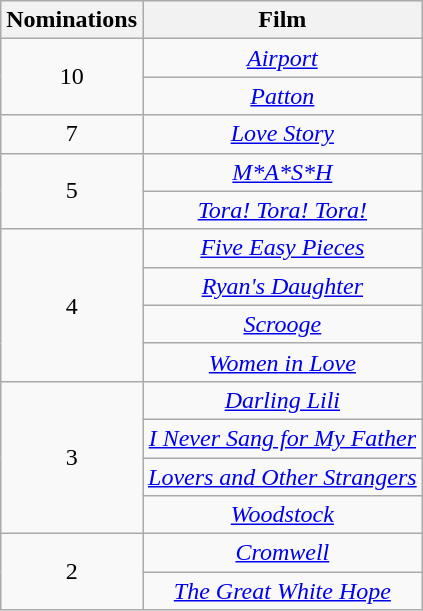<table class="wikitable" rowspan="2" style="text-align:center;">
<tr>
<th scope="col" style="width:55px;">Nominations</th>
<th scope="col" style="text-align:center;">Film</th>
</tr>
<tr>
<td rowspan="2" style="text-align:center">10</td>
<td><em><a href='#'>Airport</a></em></td>
</tr>
<tr>
<td><em><a href='#'>Patton</a></em></td>
</tr>
<tr>
<td style="text-align:center">7</td>
<td><em><a href='#'>Love Story</a></em></td>
</tr>
<tr>
<td rowspan="2" style="text-align:center">5</td>
<td><em><a href='#'>M*A*S*H</a></em></td>
</tr>
<tr>
<td><em><a href='#'>Tora! Tora! Tora!</a></em></td>
</tr>
<tr>
<td rowspan="4" style="text-align:center">4</td>
<td><em><a href='#'>Five Easy Pieces</a></em></td>
</tr>
<tr>
<td><em><a href='#'>Ryan's Daughter</a></em></td>
</tr>
<tr>
<td><em><a href='#'>Scrooge</a></em></td>
</tr>
<tr>
<td><em><a href='#'>Women in Love</a></em></td>
</tr>
<tr>
<td rowspan="4" style="text-align:center">3</td>
<td><em><a href='#'>Darling Lili</a></em></td>
</tr>
<tr>
<td><em><a href='#'>I Never Sang for My Father</a></em></td>
</tr>
<tr>
<td><em><a href='#'>Lovers and Other Strangers</a></em></td>
</tr>
<tr>
<td><em><a href='#'>Woodstock</a></em></td>
</tr>
<tr>
<td rowspan="2" style="text-align:center">2</td>
<td><em><a href='#'>Cromwell</a></em></td>
</tr>
<tr>
<td><em><a href='#'>The Great White Hope</a></em></td>
</tr>
</table>
